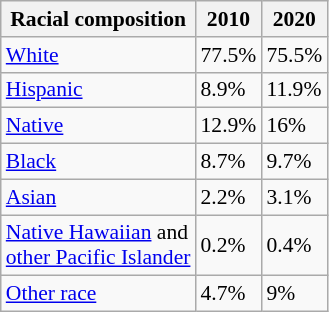<table class="wikitable sortable collapsible" style="font-size: 90%;">
<tr>
<th>Racial composition</th>
<th>2010</th>
<th>2020</th>
</tr>
<tr>
<td><a href='#'>White</a></td>
<td>77.5%</td>
<td>75.5%</td>
</tr>
<tr>
<td><a href='#'>Hispanic</a></td>
<td>8.9%</td>
<td>11.9%</td>
</tr>
<tr>
<td><a href='#'>Native</a></td>
<td>12.9%</td>
<td>16%</td>
</tr>
<tr>
<td><a href='#'>Black</a></td>
<td>8.7%</td>
<td>9.7%</td>
</tr>
<tr>
<td><a href='#'>Asian</a></td>
<td>2.2%</td>
<td>3.1%</td>
</tr>
<tr>
<td><a href='#'>Native Hawaiian</a> and<br><a href='#'>other Pacific Islander</a></td>
<td>0.2%</td>
<td>0.4%</td>
</tr>
<tr>
<td><a href='#'>Other race</a></td>
<td>4.7%</td>
<td>9%</td>
</tr>
</table>
